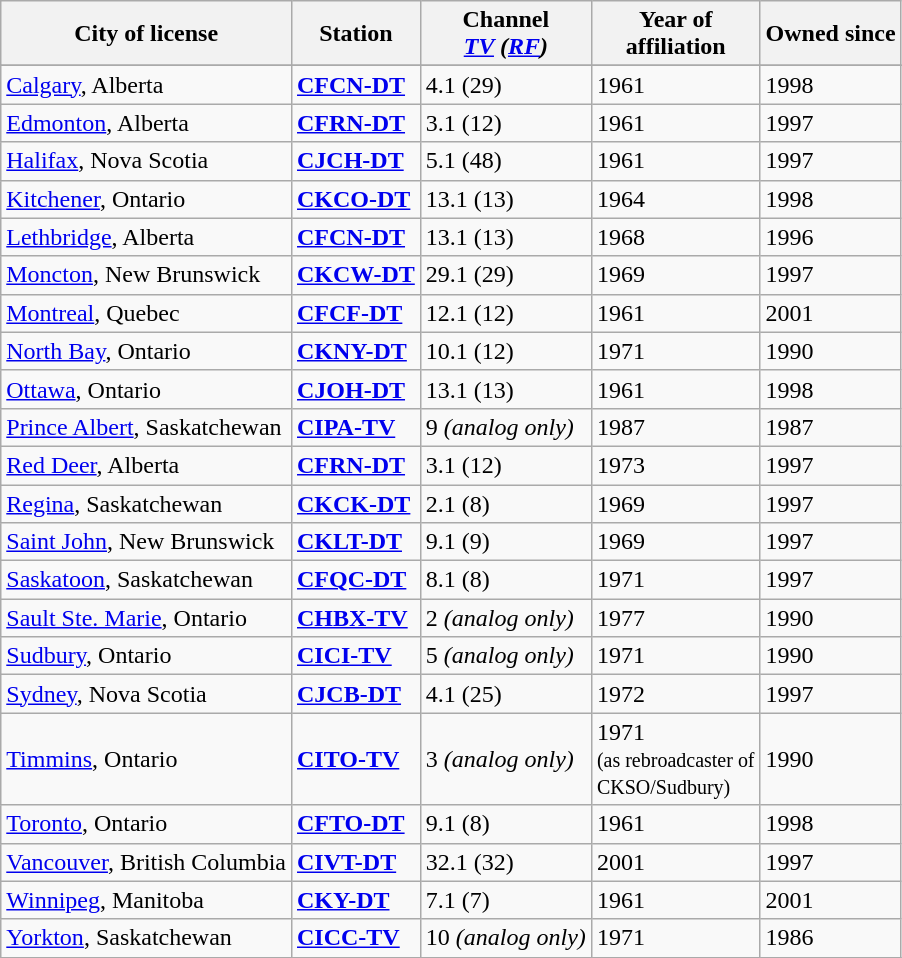<table class="wikitable">
<tr>
<th>City of license</th>
<th>Station</th>
<th>Channel<br><em><a href='#'>TV</a> (<a href='#'>RF</a>)</em></th>
<th>Year of<br>affiliation</th>
<th>Owned since</th>
</tr>
<tr style="vertical-align: top; text-align: left;">
</tr>
<tr>
<td><a href='#'>Calgary</a>, Alberta</td>
<td><strong><a href='#'>CFCN-DT</a></strong></td>
<td>4.1 (29)</td>
<td>1961</td>
<td>1998</td>
</tr>
<tr>
<td><a href='#'>Edmonton</a>, Alberta</td>
<td><strong><a href='#'>CFRN-DT</a></strong></td>
<td>3.1 (12)</td>
<td>1961</td>
<td>1997</td>
</tr>
<tr>
<td><a href='#'>Halifax</a>, Nova Scotia</td>
<td><strong><a href='#'>CJCH-DT</a></strong></td>
<td>5.1 (48)</td>
<td>1961</td>
<td>1997</td>
</tr>
<tr>
<td><a href='#'>Kitchener</a>, Ontario</td>
<td><strong><a href='#'>CKCO-DT</a></strong></td>
<td>13.1 (13)</td>
<td>1964</td>
<td>1998</td>
</tr>
<tr>
<td><a href='#'>Lethbridge</a>, Alberta</td>
<td><strong><a href='#'>CFCN-DT</a></strong></td>
<td>13.1 (13)</td>
<td>1968</td>
<td>1996</td>
</tr>
<tr>
<td><a href='#'>Moncton</a>, New Brunswick</td>
<td><strong><a href='#'>CKCW-DT</a></strong></td>
<td>29.1 (29)</td>
<td>1969</td>
<td>1997</td>
</tr>
<tr>
<td><a href='#'>Montreal</a>, Quebec</td>
<td><strong><a href='#'>CFCF-DT</a></strong></td>
<td>12.1 (12)</td>
<td>1961</td>
<td>2001</td>
</tr>
<tr>
<td><a href='#'>North Bay</a>, Ontario</td>
<td><strong><a href='#'>CKNY-DT</a></strong></td>
<td>10.1 (12)</td>
<td>1971</td>
<td>1990</td>
</tr>
<tr>
<td><a href='#'>Ottawa</a>, Ontario</td>
<td><strong><a href='#'>CJOH-DT</a></strong></td>
<td>13.1 (13)</td>
<td>1961</td>
<td>1998</td>
</tr>
<tr>
<td><a href='#'>Prince Albert</a>, Saskatchewan</td>
<td><strong><a href='#'>CIPA-TV</a></strong></td>
<td>9 <em>(analog only)</em></td>
<td>1987</td>
<td>1987</td>
</tr>
<tr>
<td><a href='#'>Red Deer</a>, Alberta</td>
<td><strong><a href='#'>CFRN-DT</a></strong></td>
<td>3.1 (12)</td>
<td>1973</td>
<td>1997</td>
</tr>
<tr>
<td><a href='#'>Regina</a>, Saskatchewan</td>
<td><strong><a href='#'>CKCK-DT</a></strong></td>
<td>2.1 (8)</td>
<td>1969</td>
<td>1997</td>
</tr>
<tr>
<td><a href='#'>Saint John</a>, New Brunswick</td>
<td><strong><a href='#'>CKLT-DT</a></strong></td>
<td>9.1 (9)</td>
<td>1969</td>
<td>1997</td>
</tr>
<tr>
<td><a href='#'>Saskatoon</a>, Saskatchewan</td>
<td><strong><a href='#'>CFQC-DT</a></strong></td>
<td>8.1 (8)</td>
<td>1971</td>
<td>1997</td>
</tr>
<tr>
<td><a href='#'>Sault Ste. Marie</a>, Ontario</td>
<td><strong><a href='#'>CHBX-TV</a></strong></td>
<td>2 <em>(analog only)</em></td>
<td>1977</td>
<td>1990</td>
</tr>
<tr>
<td><a href='#'>Sudbury</a>, Ontario</td>
<td><strong><a href='#'>CICI-TV</a></strong></td>
<td>5 <em>(analog only)</em></td>
<td>1971</td>
<td>1990</td>
</tr>
<tr>
<td><a href='#'>Sydney</a>, Nova Scotia</td>
<td><strong><a href='#'>CJCB-DT</a></strong></td>
<td>4.1 (25)</td>
<td>1972</td>
<td>1997</td>
</tr>
<tr>
<td><a href='#'>Timmins</a>, Ontario</td>
<td><strong><a href='#'>CITO-TV</a></strong></td>
<td>3 <em>(analog only)</em></td>
<td>1971<br><small>(as rebroadcaster of<br>CKSO/Sudbury)</small></td>
<td>1990</td>
</tr>
<tr>
<td><a href='#'>Toronto</a>, Ontario</td>
<td><strong><a href='#'>CFTO-DT</a></strong></td>
<td>9.1 (8)</td>
<td>1961</td>
<td>1998</td>
</tr>
<tr>
<td><a href='#'>Vancouver</a>, British Columbia</td>
<td><strong><a href='#'>CIVT-DT</a></strong></td>
<td>32.1 (32)</td>
<td>2001</td>
<td>1997</td>
</tr>
<tr>
<td><a href='#'>Winnipeg</a>, Manitoba</td>
<td><strong><a href='#'>CKY-DT</a></strong></td>
<td>7.1 (7)</td>
<td>1961</td>
<td>2001</td>
</tr>
<tr>
<td><a href='#'>Yorkton</a>, Saskatchewan</td>
<td><strong><a href='#'>CICC-TV</a></strong></td>
<td>10 <em>(analog only)</em></td>
<td>1971</td>
<td>1986</td>
</tr>
<tr>
</tr>
</table>
